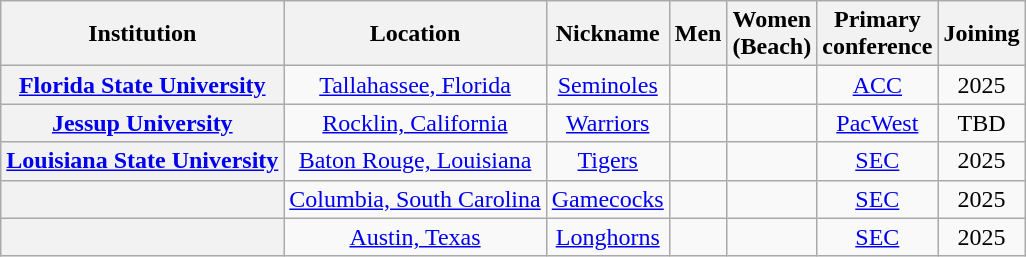<table class="wikitable sortable" style="text-align:center">
<tr>
<th>Institution</th>
<th>Location</th>
<th>Nickname</th>
<th>Men</th>
<th>Women<br>(Beach)</th>
<th>Primary<br>conference</th>
<th>Joining</th>
</tr>
<tr>
<th><a href='#'>Florida State University</a></th>
<td><a href='#'>Tallahassee, Florida</a></td>
<td><a href='#'>Seminoles</a></td>
<td></td>
<td></td>
<td><a href='#'>ACC</a></td>
<td>2025</td>
</tr>
<tr>
<th><a href='#'>Jessup University</a></th>
<td><a href='#'>Rocklin, California</a></td>
<td><a href='#'>Warriors</a></td>
<td></td>
<td></td>
<td><a href='#'>PacWest</a></td>
<td>TBD</td>
</tr>
<tr>
<th><a href='#'>Louisiana State University</a></th>
<td><a href='#'>Baton Rouge, Louisiana</a></td>
<td><a href='#'>Tigers</a></td>
<td></td>
<td></td>
<td><a href='#'>SEC</a></td>
<td>2025</td>
</tr>
<tr>
<th></th>
<td><a href='#'>Columbia, South Carolina</a></td>
<td><a href='#'>Gamecocks</a></td>
<td></td>
<td></td>
<td><a href='#'>SEC</a></td>
<td>2025</td>
</tr>
<tr>
<th></th>
<td><a href='#'>Austin, Texas</a></td>
<td><a href='#'>Longhorns</a></td>
<td></td>
<td></td>
<td><a href='#'>SEC</a></td>
<td>2025</td>
</tr>
</table>
